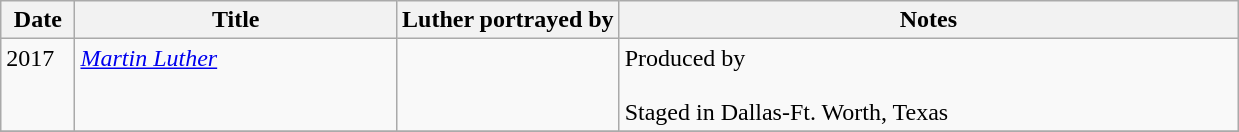<table class="wikitable sortable">
<tr>
<th width="6%">Date</th>
<th width="26%">Title</th>
<th width="18%">Luther portrayed by</th>
<th width="50%">Notes</th>
</tr>
<tr valign="top">
<td>2017</td>
<td><em><a href='#'>Martin Luther</a></em></td>
<td></td>
<td>Produced by <br><br>Staged in Dallas-Ft. Worth, Texas<br></td>
</tr>
<tr valign="top">
</tr>
</table>
